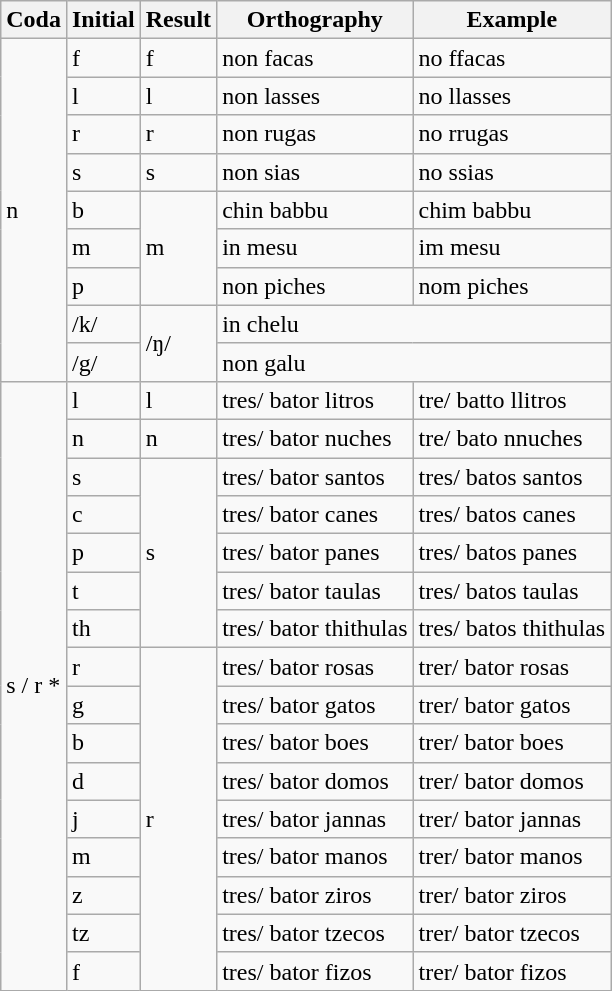<table class="wikitable">
<tr>
<th>Coda</th>
<th>Initial</th>
<th>Result</th>
<th>Orthography</th>
<th>Example</th>
</tr>
<tr>
<td rowspan="9">n</td>
<td>f</td>
<td>f</td>
<td>non facas</td>
<td>no ffacas</td>
</tr>
<tr>
<td>l</td>
<td>l</td>
<td>non lasses</td>
<td>no llasses</td>
</tr>
<tr>
<td>r</td>
<td>r</td>
<td>non rugas</td>
<td>no rrugas</td>
</tr>
<tr>
<td>s</td>
<td>s</td>
<td>non sias</td>
<td>no ssias</td>
</tr>
<tr>
<td>b</td>
<td rowspan="3">m</td>
<td>chin babbu</td>
<td>chim babbu</td>
</tr>
<tr>
<td>m</td>
<td>in mesu</td>
<td>im mesu</td>
</tr>
<tr>
<td>p</td>
<td>non piches</td>
<td>nom piches</td>
</tr>
<tr>
<td>/k/</td>
<td rowspan="2">/ŋ/</td>
<td colspan="2">in chelu</td>
</tr>
<tr>
<td>/g/</td>
<td colspan="2">non galu</td>
</tr>
<tr>
<td rowspan="16">s / r *</td>
<td>l</td>
<td>l</td>
<td>tres/ bator litros</td>
<td>tre/ batto llitros</td>
</tr>
<tr>
<td>n</td>
<td>n</td>
<td>tres/ bator nuches</td>
<td>tre/ bato nnuches</td>
</tr>
<tr>
<td>s</td>
<td rowspan="5">s</td>
<td>tres/ bator santos</td>
<td>tres/ batos santos</td>
</tr>
<tr>
<td>c</td>
<td>tres/ bator canes</td>
<td>tres/ batos canes</td>
</tr>
<tr>
<td>p</td>
<td>tres/ bator panes</td>
<td>tres/ batos panes</td>
</tr>
<tr>
<td>t</td>
<td>tres/ bator taulas</td>
<td>tres/ batos taulas</td>
</tr>
<tr>
<td>th</td>
<td>tres/ bator thithulas</td>
<td>tres/ batos thithulas</td>
</tr>
<tr>
<td>r</td>
<td rowspan="9">r</td>
<td>tres/ bator rosas</td>
<td>trer/ bator rosas</td>
</tr>
<tr>
<td>g</td>
<td>tres/ bator gatos</td>
<td>trer/ bator gatos</td>
</tr>
<tr>
<td>b</td>
<td>tres/ bator boes</td>
<td>trer/ bator boes</td>
</tr>
<tr>
<td>d</td>
<td>tres/ bator domos</td>
<td>trer/ bator domos</td>
</tr>
<tr>
<td>j</td>
<td>tres/ bator jannas</td>
<td>trer/ bator jannas</td>
</tr>
<tr>
<td>m</td>
<td>tres/ bator manos</td>
<td>trer/ bator manos</td>
</tr>
<tr>
<td>z</td>
<td>tres/ bator ziros</td>
<td>trer/ bator ziros</td>
</tr>
<tr>
<td>tz</td>
<td>tres/ bator tzecos</td>
<td>trer/ bator tzecos</td>
</tr>
<tr>
<td>f</td>
<td>tres/ bator fizos</td>
<td>trer/ bator fizos</td>
</tr>
</table>
